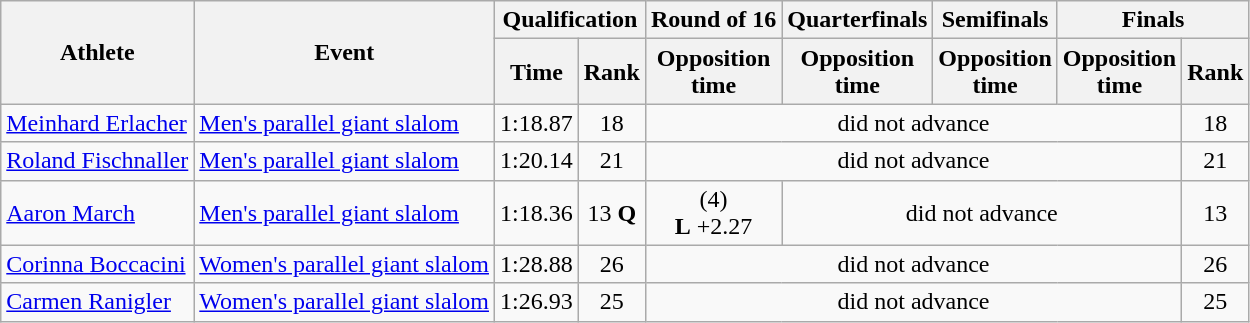<table class="wikitable">
<tr>
<th rowspan="2">Athlete</th>
<th rowspan="2">Event</th>
<th colspan="2">Qualification</th>
<th>Round of 16</th>
<th>Quarterfinals</th>
<th>Semifinals</th>
<th colspan=2>Finals</th>
</tr>
<tr>
<th>Time</th>
<th>Rank</th>
<th>Opposition<br>time</th>
<th>Opposition<br>time</th>
<th>Opposition<br>time</th>
<th>Opposition<br>time</th>
<th>Rank</th>
</tr>
<tr>
<td><a href='#'>Meinhard Erlacher</a></td>
<td><a href='#'>Men's parallel giant slalom</a></td>
<td align="center">1:18.87</td>
<td align="center">18</td>
<td colspan=4 align="center">did not advance</td>
<td align="center">18</td>
</tr>
<tr>
<td><a href='#'>Roland Fischnaller</a></td>
<td><a href='#'>Men's parallel giant slalom</a></td>
<td align="center">1:20.14</td>
<td align="center">21</td>
<td colspan=4 align="center">did not advance</td>
<td align="center">21</td>
</tr>
<tr>
<td><a href='#'>Aaron March</a></td>
<td><a href='#'>Men's parallel giant slalom</a></td>
<td align="center">1:18.36</td>
<td align="center">13 <strong>Q</strong></td>
<td align="center"> (4)<br><strong>L</strong> +2.27</td>
<td colspan=3 align="center">did not advance</td>
<td align="center">13</td>
</tr>
<tr>
<td><a href='#'>Corinna Boccacini</a></td>
<td><a href='#'>Women's parallel giant slalom</a></td>
<td align="center">1:28.88</td>
<td align="center">26</td>
<td colspan=4 align="center">did not advance</td>
<td align="center">26</td>
</tr>
<tr>
<td><a href='#'>Carmen Ranigler</a></td>
<td><a href='#'>Women's parallel giant slalom</a></td>
<td align="center">1:26.93</td>
<td align="center">25</td>
<td colspan=4 align="center">did not advance</td>
<td align="center">25</td>
</tr>
</table>
